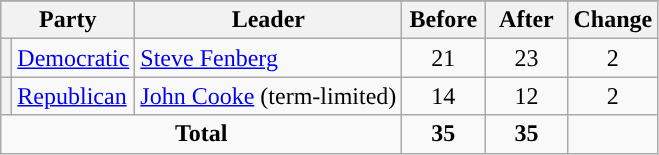<table class="wikitable" style="text-align:center;">
<tr>
</tr>
<tr>
<th colspan=2>Party</th>
<th>Leader</th>
<th style="width:3em">Before</th>
<th style="width:3em">After</th>
<th style="width:3em">Change</th>
</tr>
<tr>
<th style="background-color:"></th>
<td style="text-align:left;"><a href='#'>Democratic</a></td>
<td style="text-align:left;"><a href='#'>Steve Fenberg</a></td>
<td>21</td>
<td>23</td>
<td>2</td>
</tr>
<tr>
<th style="background-color:"></th>
<td style="text-align:left;"><a href='#'>Republican</a></td>
<td style="text-align:left;"><a href='#'>John Cooke</a> (term-limited)</td>
<td>14</td>
<td>12</td>
<td>2</td>
</tr>
<tr>
<td colspan=3><strong>Total</strong></td>
<td><strong>35</strong></td>
<td><strong>35</strong></td>
<td></td>
</tr>
</table>
